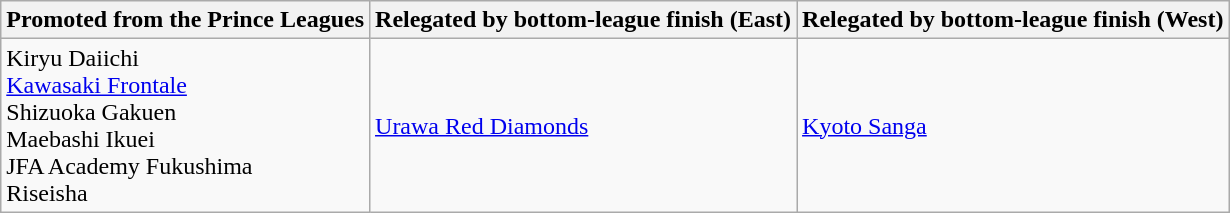<table class="wikitable">
<tr>
<th>Promoted from the Prince Leagues</th>
<th>Relegated by bottom-league finish (East)</th>
<th>Relegated by bottom-league finish (West)</th>
</tr>
<tr>
<td>Kiryu Daiichi<br><a href='#'>Kawasaki Frontale</a><br>Shizuoka Gakuen<br>Maebashi Ikuei<br>JFA Academy Fukushima<br>Riseisha</td>
<td><a href='#'>Urawa Red Diamonds</a></td>
<td><a href='#'>Kyoto Sanga</a></td>
</tr>
</table>
